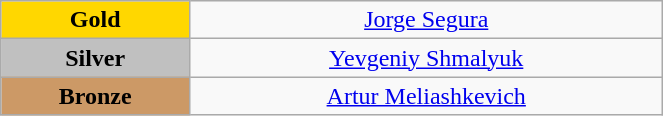<table class="wikitable" style="text-align:center; " width="35%">
<tr>
<td bgcolor="gold"><strong>Gold</strong></td>
<td><a href='#'>Jorge Segura</a><br>  <small><em></em></small></td>
</tr>
<tr>
<td bgcolor="silver"><strong>Silver</strong></td>
<td><a href='#'>Yevgeniy Shmalyuk</a><br>  <small><em></em></small></td>
</tr>
<tr>
<td bgcolor="CC9966"><strong>Bronze</strong></td>
<td><a href='#'>Artur Meliashkevich</a><br>  <small><em></em></small></td>
</tr>
</table>
